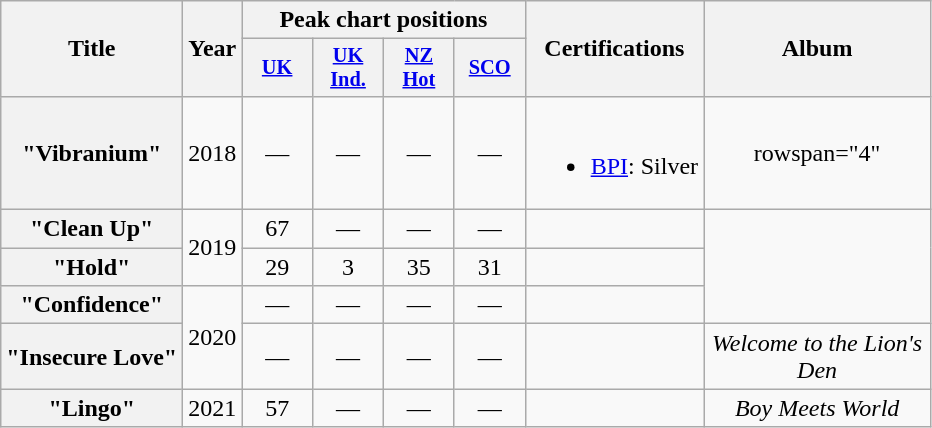<table class="wikitable plainrowheaders" style="text-align:center;">
<tr>
<th scope="col" rowspan="2">Title</th>
<th scope="col" rowspan="2">Year</th>
<th scope="col" colspan="4">Peak chart positions</th>
<th scope="col" rowspan="2">Certifications</th>
<th scope="col" rowspan="2" style="width:9em;">Album</th>
</tr>
<tr>
<th scope="col" style="width:3em; font-size:85%;"><a href='#'>UK</a><br></th>
<th scope="col" style="width:3em; font-size:85%;"><a href='#'>UK<br>Ind.</a><br></th>
<th scope="col" style="width:3em; font-size:85%;"><a href='#'>NZ Hot</a><br></th>
<th scope="col" style="width:3em; font-size:85%;"><a href='#'>SCO</a><br></th>
</tr>
<tr>
<th scope="row">"Vibranium"<br></th>
<td>2018</td>
<td>—</td>
<td>—</td>
<td>—</td>
<td>—</td>
<td><br><ul><li><a href='#'>BPI</a>: Silver</li></ul></td>
<td>rowspan="4" </td>
</tr>
<tr>
<th scope="row">"Clean Up"<br></th>
<td rowspan="2">2019</td>
<td>67</td>
<td>—</td>
<td>—</td>
<td>—</td>
<td></td>
</tr>
<tr>
<th scope="row">"Hold"<br></th>
<td>29</td>
<td>3</td>
<td>35</td>
<td>31</td>
<td></td>
</tr>
<tr>
<th scope="row">"Confidence"<br></th>
<td rowspan="2">2020</td>
<td>—</td>
<td>—</td>
<td>—</td>
<td>—</td>
<td></td>
</tr>
<tr>
<th scope="row">"Insecure Love"<br></th>
<td>—</td>
<td>—</td>
<td>—</td>
<td>—</td>
<td></td>
<td><em>Welcome to the Lion's Den</em></td>
</tr>
<tr>
<th Scope="row">"Lingo"<br></th>
<td>2021</td>
<td>57</td>
<td>—</td>
<td>—</td>
<td>—</td>
<td></td>
<td><em>Boy Meets World</em></td>
</tr>
</table>
